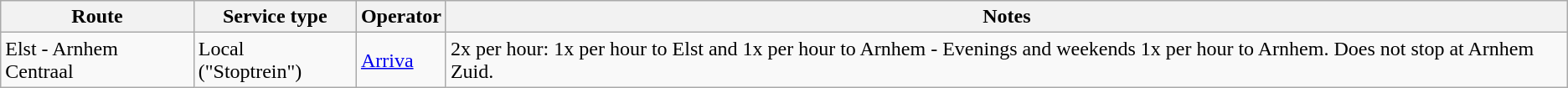<table class="wikitable">
<tr>
<th>Route</th>
<th>Service type</th>
<th>Operator</th>
<th>Notes</th>
</tr>
<tr>
<td>Elst - Arnhem Centraal</td>
<td>Local ("Stoptrein")</td>
<td><a href='#'>Arriva</a></td>
<td>2x per hour: 1x per hour to Elst and 1x per hour to Arnhem - Evenings and weekends 1x per hour to Arnhem. Does not stop at Arnhem Zuid.</td>
</tr>
</table>
